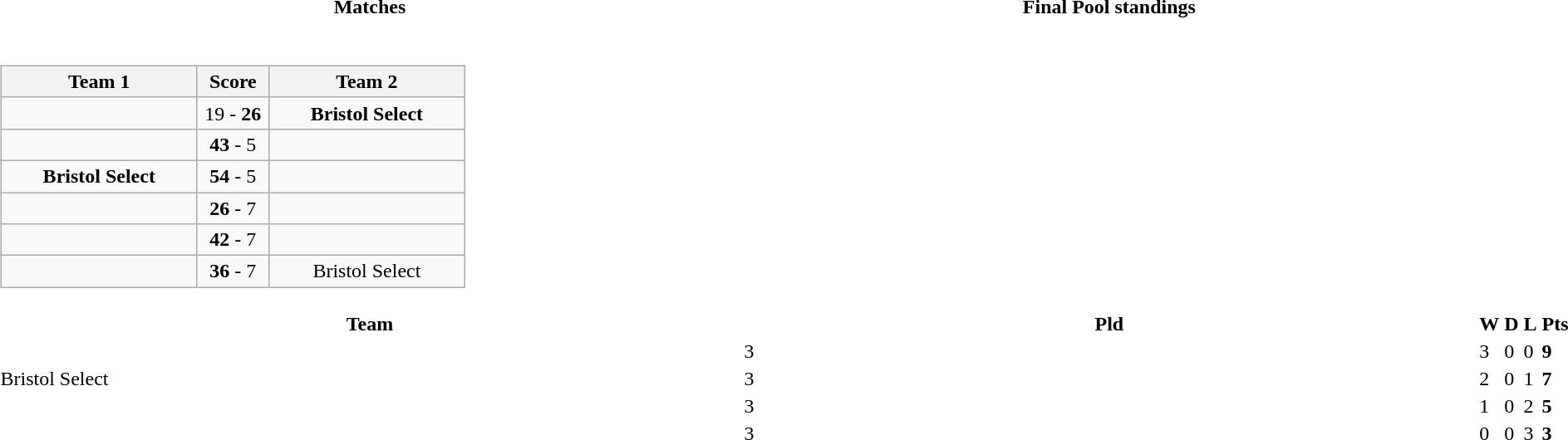<table>
<tr>
<th width = 50%>Matches</th>
<th width = 50%>Final Pool standings</th>
</tr>
<tr>
<td><div><br><table class="wikitable" style="text-align: center;">
<tr>
<th width = 150pt><strong>Team 1</strong></th>
<th width = 50pt><strong>Score</strong></th>
<th width = 150pt><strong>Team 2</strong></th>
</tr>
<tr>
<td></td>
<td>19 - <strong>26</strong></td>
<td><strong>Bristol Select</strong></td>
</tr>
<tr>
<td><strong></strong></td>
<td><strong>43</strong> - 5</td>
<td></td>
</tr>
<tr>
<td><strong>Bristol Select</strong></td>
<td><strong>54</strong> - 5</td>
<td></td>
</tr>
<tr>
<td><strong></strong></td>
<td><strong>26</strong> - 7</td>
<td></td>
</tr>
<tr>
<td><strong></strong></td>
<td><strong>42</strong> - 7</td>
<td></td>
</tr>
<tr>
<td><strong></strong></td>
<td><strong>36</strong> - 7</td>
<td>Bristol Select</td>
</tr>
</table>
</div></td>
<td><div><br></td>
</tr>
<tr>
<th width="200">Team</th>
<th width="40">Pld</th>
<th width="40">W</th>
<th width="40">D</th>
<th width="40">L</th>
<th width="40">Pts</th>
</tr>
<tr>
<td align=left></td>
<td>3</td>
<td>3</td>
<td>0</td>
<td>0</td>
<td><strong>9</strong></td>
</tr>
<tr>
<td align=left>Bristol Select</td>
<td>3</td>
<td>2</td>
<td>0</td>
<td>1</td>
<td><strong>7</strong></td>
</tr>
<tr>
<td align=left></td>
<td>3</td>
<td>1</td>
<td>0</td>
<td>2</td>
<td><strong>5</strong></td>
</tr>
<tr>
<td align=left></td>
<td>3</td>
<td>0</td>
<td>0</td>
<td>3</td>
<td><strong>3</strong></td>
</tr>
</table>
